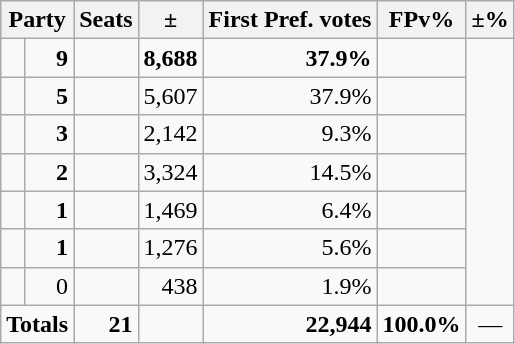<table class=wikitable>
<tr>
<th colspan=2 align=center>Party</th>
<th valign=top>Seats</th>
<th valign=top>±</th>
<th valign=top>First Pref. votes</th>
<th valign=top>FPv%</th>
<th valign=top>±%</th>
</tr>
<tr>
<td></td>
<td align=right><strong>9</strong></td>
<td align=right></td>
<td align=right><strong>8,688</strong></td>
<td align=right><strong>37.9%</strong></td>
<td align=right></td>
</tr>
<tr>
<td></td>
<td align=right><strong>5</strong></td>
<td align=right></td>
<td align=right>5,607</td>
<td align=right>37.9%</td>
<td align=right></td>
</tr>
<tr>
<td></td>
<td align=right><strong>3</strong></td>
<td align=right></td>
<td align=right>2,142</td>
<td align=right>9.3%</td>
<td align=right></td>
</tr>
<tr>
<td></td>
<td align=right><strong>2</strong></td>
<td align=right></td>
<td align=right>3,324</td>
<td align=right>14.5%</td>
<td align=right></td>
</tr>
<tr>
<td></td>
<td align=right><strong>1</strong></td>
<td align=right></td>
<td align=right>1,469</td>
<td align=right>6.4%</td>
<td align=right></td>
</tr>
<tr>
<td></td>
<td align=right><strong>1</strong></td>
<td align=right></td>
<td align=right>1,276</td>
<td align=right>5.6%</td>
<td align=right></td>
</tr>
<tr>
<td></td>
<td align=right>0</td>
<td align=right></td>
<td align=right>438</td>
<td align=right>1.9%</td>
<td align=right></td>
</tr>
<tr>
<td colspan=2 align=center><strong>Totals</strong></td>
<td align=right><strong>21</strong></td>
<td align=center></td>
<td align=right><strong>22,944</strong></td>
<td align=center><strong>100.0%</strong></td>
<td align=center>—</td>
</tr>
</table>
